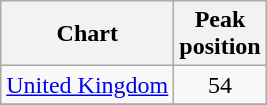<table class="wikitable sortable">
<tr>
<th align="center">Chart</th>
<th align="center">Peak<br>position</th>
</tr>
<tr>
<td align="left"><a href='#'>United Kingdom</a></td>
<td align="center">54</td>
</tr>
<tr>
</tr>
</table>
